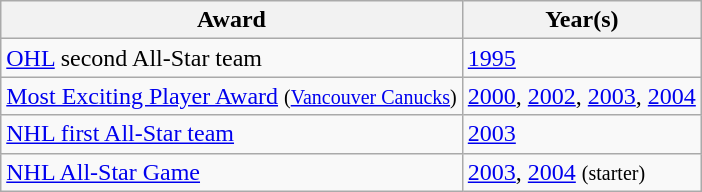<table class="wikitable">
<tr>
<th>Award</th>
<th>Year(s)</th>
</tr>
<tr>
<td><a href='#'>OHL</a> second All-Star team</td>
<td><a href='#'>1995</a></td>
</tr>
<tr>
<td><a href='#'>Most Exciting Player Award</a> <small>(<a href='#'>Vancouver Canucks</a>)</small></td>
<td><a href='#'>2000</a>, <a href='#'>2002</a>, <a href='#'>2003</a>, <a href='#'>2004</a></td>
</tr>
<tr>
<td><a href='#'>NHL first All-Star team</a></td>
<td><a href='#'>2003</a></td>
</tr>
<tr>
<td><a href='#'>NHL All-Star Game</a></td>
<td><a href='#'>2003</a>, <a href='#'>2004</a> <small>(starter)</small></td>
</tr>
</table>
